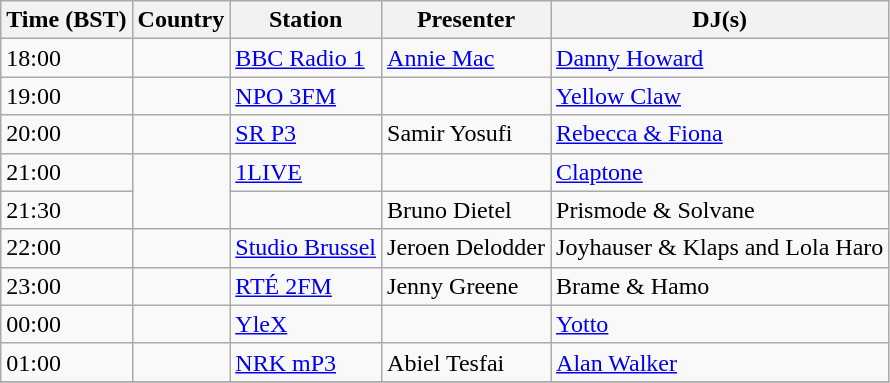<table class="wikitable">
<tr>
<th>Time (BST)</th>
<th>Country</th>
<th>Station</th>
<th>Presenter</th>
<th>DJ(s)</th>
</tr>
<tr>
<td>18:00</td>
<td></td>
<td><a href='#'>BBC Radio 1</a></td>
<td><a href='#'>Annie Mac</a></td>
<td><a href='#'>Danny Howard</a></td>
</tr>
<tr>
<td>19:00</td>
<td></td>
<td><a href='#'>NPO 3FM</a></td>
<td></td>
<td><a href='#'>Yellow Claw</a></td>
</tr>
<tr>
<td>20:00</td>
<td></td>
<td><a href='#'>SR P3</a></td>
<td>Samir Yosufi</td>
<td><a href='#'>Rebecca & Fiona</a></td>
</tr>
<tr>
<td>21:00</td>
<td rowspan="2"></td>
<td><a href='#'>1LIVE</a></td>
<td></td>
<td><a href='#'>Claptone</a></td>
</tr>
<tr>
<td>21:30</td>
<td></td>
<td>Bruno Dietel</td>
<td>Prismode & Solvane</td>
</tr>
<tr>
<td>22:00</td>
<td></td>
<td><a href='#'>Studio Brussel</a></td>
<td>Jeroen Delodder</td>
<td>Joyhauser & Klaps and Lola Haro</td>
</tr>
<tr>
<td>23:00</td>
<td></td>
<td><a href='#'>RTÉ 2FM</a></td>
<td>Jenny Greene</td>
<td>Brame & Hamo</td>
</tr>
<tr>
<td>00:00</td>
<td></td>
<td><a href='#'>YleX</a></td>
<td></td>
<td><a href='#'>Yotto</a></td>
</tr>
<tr>
<td>01:00</td>
<td></td>
<td><a href='#'>NRK mP3</a></td>
<td>Abiel Tesfai</td>
<td><a href='#'>Alan Walker</a></td>
</tr>
<tr>
</tr>
</table>
